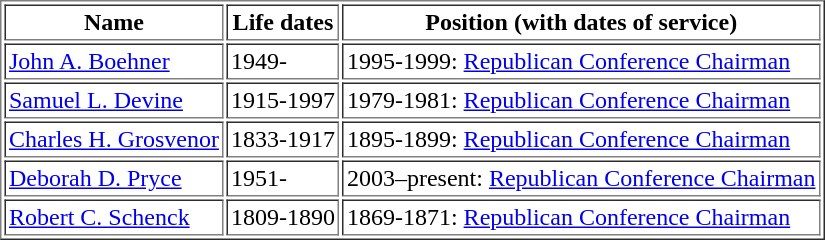<table table border="1" cellpadding="2">
<tr>
<th>Name</th>
<th>Life dates</th>
<th>Position (with dates of service)</th>
</tr>
<tr>
<td><a href='#'>John A. Boehner</a></td>
<td>1949-</td>
<td>1995-1999: <a href='#'>Republican Conference Chairman</a></td>
</tr>
<tr>
<td><a href='#'>Samuel L. Devine</a></td>
<td>1915-1997</td>
<td>1979-1981: <a href='#'>Republican Conference Chairman</a></td>
</tr>
<tr>
<td><a href='#'>Charles H. Grosvenor</a></td>
<td>1833-1917</td>
<td>1895-1899: <a href='#'>Republican Conference Chairman</a></td>
</tr>
<tr>
<td><a href='#'>Deborah D. Pryce</a></td>
<td>1951-</td>
<td>2003–present: <a href='#'>Republican Conference Chairman</a></td>
</tr>
<tr>
<td><a href='#'>Robert C. Schenck</a></td>
<td>1809-1890</td>
<td>1869-1871: <a href='#'>Republican Conference Chairman</a></td>
</tr>
</table>
